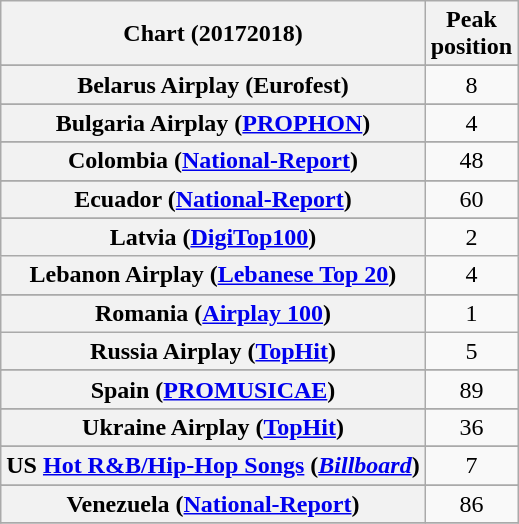<table class="wikitable sortable plainrowheaders" style="text-align:center">
<tr>
<th scope="col">Chart (20172018)</th>
<th scope="col">Peak<br>position</th>
</tr>
<tr>
</tr>
<tr>
</tr>
<tr>
<th scope="row">Belarus Airplay (Eurofest)</th>
<td>8</td>
</tr>
<tr>
</tr>
<tr>
</tr>
<tr>
<th scope="row">Bulgaria Airplay (<a href='#'>PROPHON</a>)</th>
<td>4</td>
</tr>
<tr>
</tr>
<tr>
</tr>
<tr>
<th scope="row">Colombia (<a href='#'>National-Report</a>)</th>
<td>48</td>
</tr>
<tr>
</tr>
<tr>
</tr>
<tr>
</tr>
<tr>
<th scope="row">Ecuador (<a href='#'>National-Report</a>)</th>
<td>60</td>
</tr>
<tr>
</tr>
<tr>
</tr>
<tr>
</tr>
<tr>
</tr>
<tr>
</tr>
<tr>
</tr>
<tr>
</tr>
<tr>
</tr>
<tr>
<th scope="row">Latvia (<a href='#'>DigiTop100</a>)</th>
<td>2</td>
</tr>
<tr>
<th scope="row">Lebanon Airplay (<a href='#'>Lebanese Top 20</a>)</th>
<td>4</td>
</tr>
<tr>
</tr>
<tr>
</tr>
<tr>
</tr>
<tr>
</tr>
<tr>
</tr>
<tr>
<th scope="row">Romania (<a href='#'>Airplay 100</a>)</th>
<td>1</td>
</tr>
<tr>
<th scope="row">Russia Airplay (<a href='#'>TopHit</a>)</th>
<td>5</td>
</tr>
<tr>
</tr>
<tr>
</tr>
<tr>
<th scope="row">Spain (<a href='#'>PROMUSICAE</a>)</th>
<td>89</td>
</tr>
<tr>
</tr>
<tr>
</tr>
<tr>
</tr>
<tr>
</tr>
<tr>
<th scope="row">Ukraine Airplay (<a href='#'>TopHit</a>)</th>
<td>36</td>
</tr>
<tr>
</tr>
<tr>
</tr>
<tr>
</tr>
<tr>
<th scope="row">US <a href='#'>Hot R&B/Hip-Hop Songs</a> (<em><a href='#'>Billboard</a></em>)</th>
<td>7</td>
</tr>
<tr>
</tr>
<tr>
</tr>
<tr>
<th scope="row">Venezuela (<a href='#'>National-Report</a>)</th>
<td>86</td>
</tr>
<tr>
</tr>
</table>
